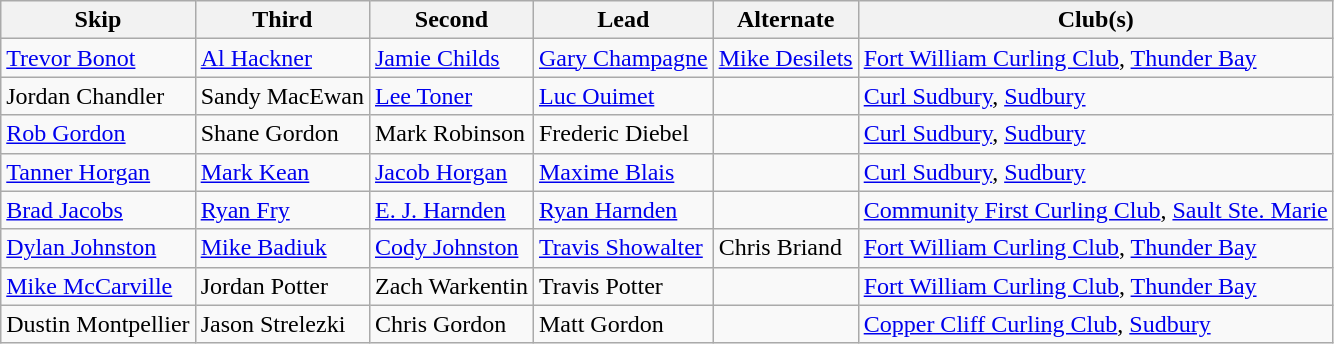<table class="wikitable">
<tr>
<th>Skip</th>
<th>Third</th>
<th>Second</th>
<th>Lead</th>
<th>Alternate</th>
<th>Club(s)</th>
</tr>
<tr>
<td><a href='#'>Trevor Bonot</a></td>
<td><a href='#'>Al Hackner</a></td>
<td><a href='#'>Jamie Childs</a></td>
<td><a href='#'>Gary Champagne</a></td>
<td><a href='#'>Mike Desilets</a></td>
<td><a href='#'>Fort William Curling Club</a>, <a href='#'>Thunder Bay</a></td>
</tr>
<tr>
<td>Jordan Chandler</td>
<td>Sandy MacEwan</td>
<td><a href='#'>Lee Toner</a></td>
<td><a href='#'>Luc Ouimet</a></td>
<td></td>
<td><a href='#'>Curl Sudbury</a>, <a href='#'>Sudbury</a></td>
</tr>
<tr>
<td><a href='#'>Rob Gordon</a></td>
<td>Shane Gordon</td>
<td>Mark Robinson</td>
<td>Frederic Diebel</td>
<td></td>
<td><a href='#'>Curl Sudbury</a>, <a href='#'>Sudbury</a></td>
</tr>
<tr>
<td><a href='#'>Tanner Horgan</a></td>
<td><a href='#'>Mark Kean</a></td>
<td><a href='#'>Jacob Horgan</a></td>
<td><a href='#'>Maxime Blais</a></td>
<td></td>
<td><a href='#'>Curl Sudbury</a>, <a href='#'>Sudbury</a></td>
</tr>
<tr>
<td><a href='#'>Brad Jacobs</a></td>
<td><a href='#'>Ryan Fry</a></td>
<td><a href='#'>E. J. Harnden</a></td>
<td><a href='#'>Ryan Harnden</a></td>
<td></td>
<td><a href='#'>Community First Curling Club</a>, <a href='#'>Sault Ste. Marie</a></td>
</tr>
<tr>
<td><a href='#'>Dylan Johnston</a></td>
<td><a href='#'>Mike Badiuk</a></td>
<td><a href='#'>Cody Johnston</a></td>
<td><a href='#'>Travis Showalter</a></td>
<td>Chris Briand</td>
<td><a href='#'>Fort William Curling Club</a>, <a href='#'>Thunder Bay</a></td>
</tr>
<tr>
<td><a href='#'>Mike McCarville</a></td>
<td>Jordan Potter</td>
<td>Zach Warkentin</td>
<td>Travis Potter</td>
<td></td>
<td><a href='#'>Fort William Curling Club</a>, <a href='#'>Thunder Bay</a></td>
</tr>
<tr>
<td>Dustin Montpellier</td>
<td>Jason Strelezki</td>
<td>Chris Gordon</td>
<td>Matt Gordon</td>
<td></td>
<td><a href='#'>Copper Cliff Curling Club</a>, <a href='#'>Sudbury</a></td>
</tr>
</table>
